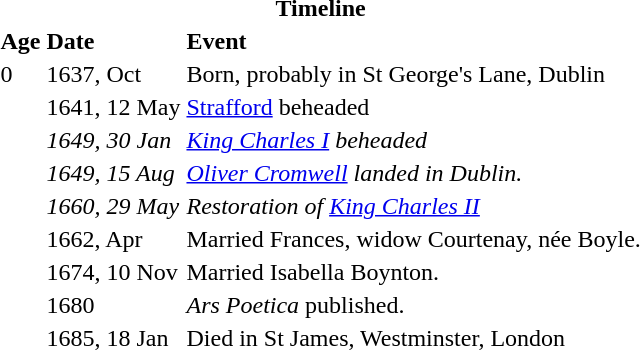<table>
<tr>
<th colspan=3>Timeline</th>
</tr>
<tr>
<th align="left">Age</th>
<th align="left">Date</th>
<th align="left">Event</th>
</tr>
<tr>
<td>0</td>
<td>1637, Oct</td>
<td>Born, probably in St George's Lane, Dublin</td>
</tr>
<tr>
<td></td>
<td>1641, 12 May</td>
<td><a href='#'>Strafford</a> beheaded</td>
</tr>
<tr>
<td></td>
<td><em>1649, 30 Jan</em></td>
<td><em><a href='#'>King Charles I</a> beheaded</em></td>
</tr>
<tr>
<td></td>
<td><em>1649, 15 Aug</em></td>
<td><em><a href='#'>Oliver Cromwell</a> landed in Dublin.</em></td>
</tr>
<tr>
<td></td>
<td><em>1660, 29 May</em></td>
<td><em>Restoration of <a href='#'>King Charles II</a></em></td>
</tr>
<tr>
<td></td>
<td>1662, Apr</td>
<td>Married Frances, widow Courtenay, née Boyle.</td>
</tr>
<tr>
<td></td>
<td>1674, 10 Nov</td>
<td>Married Isabella Boynton.</td>
</tr>
<tr>
<td></td>
<td>1680</td>
<td><em>Ars Poetica</em> published.</td>
</tr>
<tr>
<td></td>
<td>1685, 18 Jan</td>
<td>Died in St James, Westminster, London</td>
</tr>
</table>
